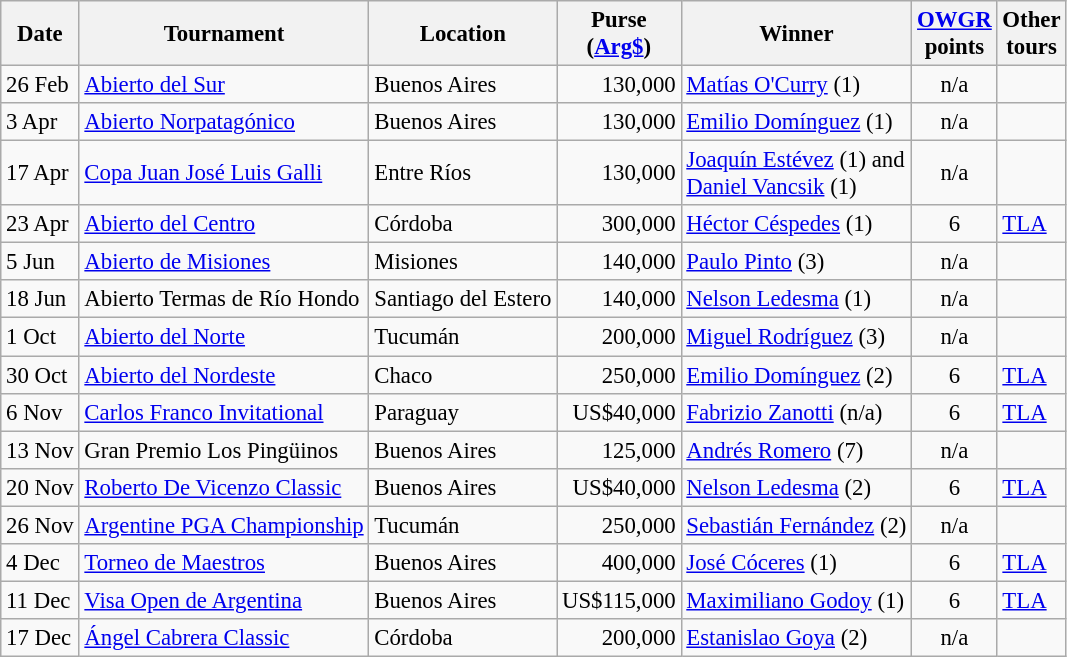<table class="wikitable" style="font-size:95%">
<tr>
<th>Date</th>
<th>Tournament</th>
<th>Location</th>
<th>Purse<br>(<a href='#'>Arg$</a>)</th>
<th>Winner</th>
<th><a href='#'>OWGR</a><br>points</th>
<th>Other<br>tours</th>
</tr>
<tr>
<td>26 Feb</td>
<td><a href='#'>Abierto del Sur</a></td>
<td>Buenos Aires</td>
<td align=right>130,000</td>
<td> <a href='#'>Matías O'Curry</a> (1)</td>
<td align=center>n/a</td>
<td></td>
</tr>
<tr>
<td>3 Apr</td>
<td><a href='#'>Abierto Norpatagónico</a></td>
<td>Buenos Aires</td>
<td align=right>130,000</td>
<td> <a href='#'>Emilio Domínguez</a> (1)</td>
<td align=center>n/a</td>
<td></td>
</tr>
<tr>
<td>17 Apr</td>
<td><a href='#'>Copa Juan José Luis Galli</a></td>
<td>Entre Ríos</td>
<td align=right>130,000</td>
<td> <a href='#'>Joaquín Estévez</a> (1) and<br> <a href='#'>Daniel Vancsik</a> (1)</td>
<td align=center>n/a</td>
<td></td>
</tr>
<tr>
<td>23 Apr</td>
<td><a href='#'>Abierto del Centro</a></td>
<td>Córdoba</td>
<td align=right>300,000</td>
<td> <a href='#'>Héctor Céspedes</a> (1)</td>
<td align=center>6</td>
<td><a href='#'>TLA</a></td>
</tr>
<tr>
<td>5 Jun</td>
<td><a href='#'>Abierto de Misiones</a></td>
<td>Misiones</td>
<td align=right>140,000</td>
<td> <a href='#'>Paulo Pinto</a> (3)</td>
<td align=center>n/a</td>
<td></td>
</tr>
<tr>
<td>18 Jun</td>
<td>Abierto Termas de Río Hondo</td>
<td>Santiago del Estero</td>
<td align=right>140,000</td>
<td> <a href='#'>Nelson Ledesma</a> (1)</td>
<td align=center>n/a</td>
<td></td>
</tr>
<tr>
<td>1 Oct</td>
<td><a href='#'>Abierto del Norte</a></td>
<td>Tucumán</td>
<td align=right>200,000</td>
<td> <a href='#'>Miguel Rodríguez</a> (3)</td>
<td align=center>n/a</td>
<td></td>
</tr>
<tr>
<td>30 Oct</td>
<td><a href='#'>Abierto del Nordeste</a></td>
<td>Chaco</td>
<td align=right>250,000</td>
<td> <a href='#'>Emilio Domínguez</a> (2)</td>
<td align=center>6</td>
<td><a href='#'>TLA</a></td>
</tr>
<tr>
<td>6 Nov</td>
<td><a href='#'>Carlos Franco Invitational</a></td>
<td>Paraguay</td>
<td align=right>US$40,000</td>
<td> <a href='#'>Fabrizio Zanotti</a> (n/a)</td>
<td align=center>6</td>
<td><a href='#'>TLA</a></td>
</tr>
<tr>
<td>13 Nov</td>
<td>Gran Premio Los Pingüinos</td>
<td>Buenos Aires</td>
<td align=right>125,000</td>
<td> <a href='#'>Andrés Romero</a> (7)</td>
<td align=center>n/a</td>
<td></td>
</tr>
<tr>
<td>20 Nov</td>
<td><a href='#'>Roberto De Vicenzo Classic</a></td>
<td>Buenos Aires</td>
<td align=right>US$40,000</td>
<td> <a href='#'>Nelson Ledesma</a> (2)</td>
<td align=center>6</td>
<td><a href='#'>TLA</a></td>
</tr>
<tr>
<td>26 Nov</td>
<td><a href='#'>Argentine PGA Championship</a></td>
<td>Tucumán</td>
<td align=right>250,000</td>
<td> <a href='#'>Sebastián Fernández</a> (2)</td>
<td align=center>n/a</td>
<td></td>
</tr>
<tr>
<td>4 Dec</td>
<td><a href='#'>Torneo de Maestros</a></td>
<td>Buenos Aires</td>
<td align=right>400,000</td>
<td> <a href='#'>José Cóceres</a> (1)</td>
<td align=center>6</td>
<td><a href='#'>TLA</a></td>
</tr>
<tr>
<td>11 Dec</td>
<td><a href='#'>Visa Open de Argentina</a></td>
<td>Buenos Aires</td>
<td align=right>US$115,000</td>
<td> <a href='#'>Maximiliano Godoy</a> (1)</td>
<td align=center>6</td>
<td><a href='#'>TLA</a></td>
</tr>
<tr>
<td>17 Dec</td>
<td><a href='#'>Ángel Cabrera Classic</a></td>
<td>Córdoba</td>
<td align=right>200,000</td>
<td> <a href='#'>Estanislao Goya</a> (2)</td>
<td align=center>n/a</td>
<td></td>
</tr>
</table>
